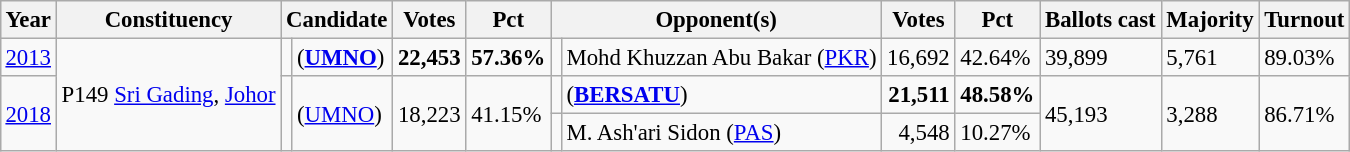<table class="wikitable" style="margin:0.5em ; font-size:95%">
<tr>
<th>Year</th>
<th>Constituency</th>
<th colspan=2>Candidate</th>
<th>Votes</th>
<th>Pct</th>
<th colspan=2>Opponent(s)</th>
<th>Votes</th>
<th>Pct</th>
<th>Ballots cast</th>
<th>Majority</th>
<th>Turnout</th>
</tr>
<tr>
<td><a href='#'>2013</a></td>
<td rowspan=3>P149 <a href='#'>Sri Gading</a>, <a href='#'>Johor</a></td>
<td></td>
<td> (<a href='#'><strong>UMNO</strong></a>)</td>
<td align="right"><strong>22,453</strong></td>
<td><strong>57.36%</strong></td>
<td></td>
<td>Mohd Khuzzan Abu Bakar (<a href='#'>PKR</a>)</td>
<td align="right">16,692</td>
<td>42.64%</td>
<td>39,899</td>
<td>5,761</td>
<td>89.03%</td>
</tr>
<tr>
<td rowspan=2><a href='#'>2018</a></td>
<td rowspan=2 ></td>
<td rowspan=2> (<a href='#'>UMNO</a>)</td>
<td rowspan=2 align="right">18,223</td>
<td rowspan=2>41.15%</td>
<td></td>
<td> (<a href='#'><strong>BERSATU</strong></a>)</td>
<td align="right"><strong>21,511</strong></td>
<td><strong>48.58%</strong></td>
<td rowspan=2>45,193</td>
<td rowspan=2>3,288</td>
<td rowspan=2>86.71%</td>
</tr>
<tr>
<td></td>
<td>M. Ash'ari Sidon (<a href='#'>PAS</a>)</td>
<td align="right">4,548</td>
<td>10.27%</td>
</tr>
</table>
